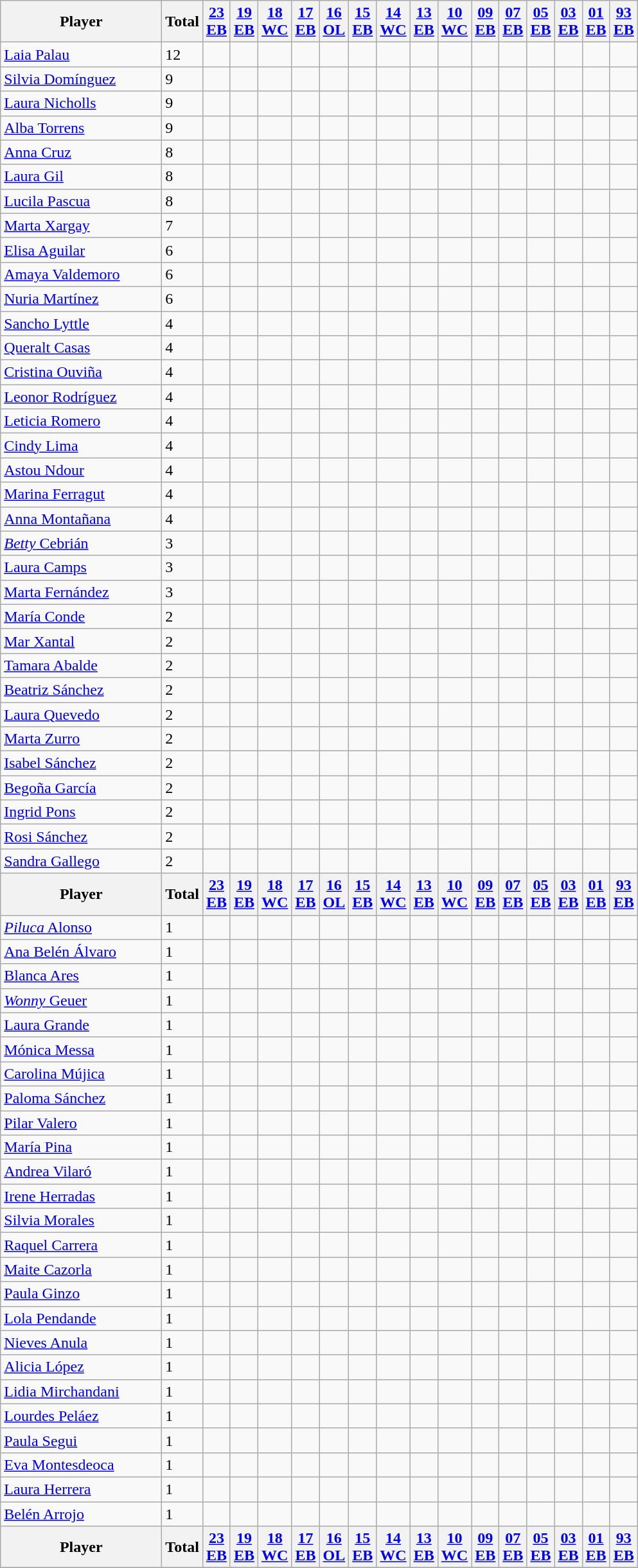<table class="wikitable">
<tr>
<th style="width:160px;">Player</th>
<th>Total</th>
<th><a href='#'>23<br>EB</a></th>
<th><a href='#'>19<br>EB</a></th>
<th><a href='#'>18<br>WC</a></th>
<th><a href='#'>17<br>EB</a></th>
<th><a href='#'>16<br>OL</a></th>
<th><a href='#'>15<br>EB</a></th>
<th><a href='#'>14<br>WC</a></th>
<th><a href='#'>13<br>EB</a></th>
<th><a href='#'>10<br>WC</a></th>
<th><a href='#'>09<br>EB</a></th>
<th><a href='#'>07<br>EB</a></th>
<th><a href='#'>05<br>EB</a></th>
<th><a href='#'>03<br>EB</a></th>
<th><a href='#'>01<br>EB</a></th>
<th><a href='#'>93<br>EB</a></th>
</tr>
<tr>
<td><a href='#'>Laia Palau</a></td>
<td>12</td>
<td></td>
<td></td>
<td></td>
<td></td>
<td></td>
<td></td>
<td></td>
<td></td>
<td></td>
<td></td>
<td></td>
<td></td>
<td></td>
<td></td>
<td></td>
</tr>
<tr>
<td><a href='#'>Silvia Domínguez</a></td>
<td>9</td>
<td></td>
<td></td>
<td></td>
<td></td>
<td></td>
<td></td>
<td></td>
<td></td>
<td></td>
<td></td>
<td></td>
<td></td>
<td></td>
<td></td>
<td></td>
</tr>
<tr>
<td><a href='#'>Laura Nicholls</a></td>
<td>9</td>
<td></td>
<td></td>
<td></td>
<td></td>
<td></td>
<td></td>
<td></td>
<td></td>
<td></td>
<td></td>
<td></td>
<td></td>
<td></td>
<td></td>
<td></td>
</tr>
<tr>
<td><a href='#'>Alba Torrens</a></td>
<td>9</td>
<td></td>
<td></td>
<td></td>
<td></td>
<td></td>
<td></td>
<td></td>
<td></td>
<td></td>
<td></td>
<td></td>
<td></td>
<td></td>
<td></td>
<td></td>
</tr>
<tr>
<td><a href='#'>Anna Cruz</a></td>
<td>8</td>
<td></td>
<td></td>
<td></td>
<td></td>
<td></td>
<td></td>
<td></td>
<td></td>
<td></td>
<td></td>
<td></td>
<td></td>
<td></td>
<td></td>
<td></td>
</tr>
<tr>
<td><a href='#'>Laura Gil</a></td>
<td>8</td>
<td></td>
<td></td>
<td></td>
<td></td>
<td></td>
<td></td>
<td></td>
<td></td>
<td></td>
<td></td>
<td></td>
<td></td>
<td></td>
<td></td>
<td></td>
</tr>
<tr>
<td><a href='#'>Lucila Pascua</a></td>
<td>8</td>
<td></td>
<td></td>
<td></td>
<td></td>
<td></td>
<td></td>
<td></td>
<td></td>
<td></td>
<td></td>
<td></td>
<td></td>
<td></td>
<td></td>
<td></td>
</tr>
<tr>
<td><a href='#'>Marta Xargay</a></td>
<td>7</td>
<td></td>
<td></td>
<td></td>
<td></td>
<td></td>
<td></td>
<td></td>
<td></td>
<td></td>
<td></td>
<td></td>
<td></td>
<td></td>
<td></td>
<td></td>
</tr>
<tr>
<td><a href='#'>Elisa Aguilar</a></td>
<td>6</td>
<td></td>
<td></td>
<td></td>
<td></td>
<td></td>
<td></td>
<td></td>
<td></td>
<td></td>
<td></td>
<td></td>
<td></td>
<td></td>
<td></td>
<td></td>
</tr>
<tr>
<td><a href='#'>Amaya Valdemoro</a></td>
<td>6</td>
<td></td>
<td></td>
<td></td>
<td></td>
<td></td>
<td></td>
<td></td>
<td></td>
<td></td>
<td></td>
<td></td>
<td></td>
<td></td>
<td></td>
<td></td>
</tr>
<tr>
<td><a href='#'>Nuria Martínez</a></td>
<td>6</td>
<td></td>
<td></td>
<td></td>
<td></td>
<td></td>
<td></td>
<td></td>
<td></td>
<td></td>
<td></td>
<td></td>
<td></td>
<td></td>
<td></td>
<td></td>
</tr>
<tr>
<td><a href='#'>Sancho Lyttle</a></td>
<td>4</td>
<td></td>
<td></td>
<td></td>
<td></td>
<td></td>
<td></td>
<td></td>
<td></td>
<td></td>
<td></td>
<td></td>
<td></td>
<td></td>
<td></td>
<td></td>
</tr>
<tr>
<td><a href='#'>Queralt Casas</a></td>
<td>4</td>
<td></td>
<td></td>
<td></td>
<td></td>
<td></td>
<td></td>
<td></td>
<td></td>
<td></td>
<td></td>
<td></td>
<td></td>
<td></td>
<td></td>
<td></td>
</tr>
<tr>
<td><a href='#'>Cristina Ouviña</a></td>
<td>4</td>
<td></td>
<td></td>
<td></td>
<td></td>
<td></td>
<td></td>
<td></td>
<td></td>
<td></td>
<td></td>
<td></td>
<td></td>
<td></td>
<td></td>
<td></td>
</tr>
<tr>
<td><a href='#'>Leonor Rodríguez</a></td>
<td>4</td>
<td></td>
<td></td>
<td></td>
<td></td>
<td></td>
<td></td>
<td></td>
<td></td>
<td></td>
<td></td>
<td></td>
<td></td>
<td></td>
<td></td>
<td></td>
</tr>
<tr>
<td><a href='#'>Leticia Romero</a></td>
<td>4</td>
<td></td>
<td></td>
<td></td>
<td></td>
<td></td>
<td></td>
<td></td>
<td></td>
<td></td>
<td></td>
<td></td>
<td></td>
<td></td>
<td></td>
<td></td>
</tr>
<tr>
<td><a href='#'>Cindy Lima</a></td>
<td>4</td>
<td></td>
<td></td>
<td></td>
<td></td>
<td></td>
<td></td>
<td></td>
<td></td>
<td></td>
<td></td>
<td></td>
<td></td>
<td></td>
<td></td>
<td></td>
</tr>
<tr>
<td><a href='#'>Astou Ndour</a></td>
<td>4</td>
<td></td>
<td></td>
<td></td>
<td></td>
<td></td>
<td></td>
<td></td>
<td></td>
<td></td>
<td></td>
<td></td>
<td></td>
<td></td>
<td></td>
<td></td>
</tr>
<tr>
<td><a href='#'>Marina Ferragut</a></td>
<td>4</td>
<td></td>
<td></td>
<td></td>
<td></td>
<td></td>
<td></td>
<td></td>
<td></td>
<td></td>
<td></td>
<td></td>
<td></td>
<td></td>
<td></td>
<td></td>
</tr>
<tr>
<td><a href='#'>Anna Montañana</a></td>
<td>4</td>
<td></td>
<td></td>
<td></td>
<td></td>
<td></td>
<td></td>
<td></td>
<td></td>
<td></td>
<td></td>
<td></td>
<td></td>
<td></td>
<td></td>
<td></td>
</tr>
<tr>
<td><a href='#'><em>Betty</em> Cebrián</a></td>
<td>3</td>
<td></td>
<td></td>
<td></td>
<td></td>
<td></td>
<td></td>
<td></td>
<td></td>
<td></td>
<td></td>
<td></td>
<td></td>
<td></td>
<td></td>
<td></td>
</tr>
<tr>
<td><a href='#'>Laura Camps</a></td>
<td>3</td>
<td></td>
<td></td>
<td></td>
<td></td>
<td></td>
<td></td>
<td></td>
<td></td>
<td></td>
<td></td>
<td></td>
<td></td>
<td></td>
<td></td>
<td></td>
</tr>
<tr>
<td><a href='#'>Marta Fernández</a></td>
<td>3</td>
<td></td>
<td></td>
<td></td>
<td></td>
<td></td>
<td></td>
<td></td>
<td></td>
<td></td>
<td></td>
<td></td>
<td></td>
<td></td>
<td></td>
<td></td>
</tr>
<tr>
<td><a href='#'>María Conde</a></td>
<td>2</td>
<td></td>
<td></td>
<td></td>
<td></td>
<td></td>
<td></td>
<td></td>
<td></td>
<td></td>
<td></td>
<td></td>
<td></td>
<td></td>
<td></td>
<td></td>
</tr>
<tr>
<td><a href='#'>Mar Xantal</a></td>
<td>2</td>
<td></td>
<td></td>
<td></td>
<td></td>
<td></td>
<td></td>
<td></td>
<td></td>
<td></td>
<td></td>
<td></td>
<td></td>
<td></td>
<td></td>
<td></td>
</tr>
<tr>
<td><a href='#'>Tamara Abalde</a></td>
<td>2</td>
<td></td>
<td></td>
<td></td>
<td></td>
<td></td>
<td></td>
<td></td>
<td></td>
<td></td>
<td></td>
<td></td>
<td></td>
<td></td>
<td></td>
<td></td>
</tr>
<tr>
<td><a href='#'>Beatriz Sánchez</a></td>
<td>2</td>
<td></td>
<td></td>
<td></td>
<td></td>
<td></td>
<td></td>
<td></td>
<td></td>
<td></td>
<td></td>
<td></td>
<td></td>
<td></td>
<td></td>
<td></td>
</tr>
<tr>
<td><a href='#'>Laura Quevedo</a></td>
<td>2</td>
<td></td>
<td></td>
<td></td>
<td></td>
<td></td>
<td></td>
<td></td>
<td></td>
<td></td>
<td></td>
<td></td>
<td></td>
<td></td>
<td></td>
<td></td>
</tr>
<tr>
<td><a href='#'>Marta Zurro</a></td>
<td>2</td>
<td></td>
<td></td>
<td></td>
<td></td>
<td></td>
<td></td>
<td></td>
<td></td>
<td></td>
<td></td>
<td></td>
<td></td>
<td></td>
<td></td>
<td></td>
</tr>
<tr>
<td><a href='#'>Isabel Sánchez</a></td>
<td>2</td>
<td></td>
<td></td>
<td></td>
<td></td>
<td></td>
<td></td>
<td></td>
<td></td>
<td></td>
<td></td>
<td></td>
<td></td>
<td></td>
<td></td>
<td></td>
</tr>
<tr>
<td><a href='#'>Begoña García</a></td>
<td>2</td>
<td></td>
<td></td>
<td></td>
<td></td>
<td></td>
<td></td>
<td></td>
<td></td>
<td></td>
<td></td>
<td></td>
<td></td>
<td></td>
<td></td>
<td></td>
</tr>
<tr>
<td><a href='#'>Ingrid Pons</a></td>
<td>2</td>
<td></td>
<td></td>
<td></td>
<td></td>
<td></td>
<td></td>
<td></td>
<td></td>
<td></td>
<td></td>
<td></td>
<td></td>
<td></td>
<td></td>
<td></td>
</tr>
<tr>
<td><a href='#'>Rosi Sánchez</a></td>
<td>2</td>
<td></td>
<td></td>
<td></td>
<td></td>
<td></td>
<td></td>
<td></td>
<td></td>
<td></td>
<td></td>
<td></td>
<td></td>
<td></td>
<td></td>
<td></td>
</tr>
<tr>
<td><a href='#'>Sandra Gallego</a></td>
<td>2</td>
<td></td>
<td></td>
<td></td>
<td></td>
<td></td>
<td></td>
<td></td>
<td></td>
<td></td>
<td></td>
<td></td>
<td></td>
<td></td>
<td></td>
<td></td>
</tr>
<tr>
<th>Player</th>
<th>Total</th>
<th><a href='#'>23<br>EB</a></th>
<th><a href='#'>19<br>EB</a></th>
<th><a href='#'>18<br>WC</a></th>
<th><a href='#'>17<br>EB</a></th>
<th><a href='#'>16<br>OL</a></th>
<th><a href='#'>15<br>EB</a></th>
<th><a href='#'>14<br>WC</a></th>
<th><a href='#'>13<br>EB</a></th>
<th><a href='#'>10<br>WC</a></th>
<th><a href='#'>09<br>EB</a></th>
<th><a href='#'>07<br>EB</a></th>
<th><a href='#'>05<br>EB</a></th>
<th><a href='#'>03<br>EB</a></th>
<th><a href='#'>01<br>EB</a></th>
<th><a href='#'>93<br>EB</a></th>
</tr>
<tr>
<td><a href='#'><em>Piluca</em> Alonso</a></td>
<td>1</td>
<td></td>
<td></td>
<td></td>
<td></td>
<td></td>
<td></td>
<td></td>
<td></td>
<td></td>
<td></td>
<td></td>
<td></td>
<td></td>
<td></td>
<td></td>
</tr>
<tr>
<td><a href='#'>Ana Belén Álvaro</a></td>
<td>1</td>
<td></td>
<td></td>
<td></td>
<td></td>
<td></td>
<td></td>
<td></td>
<td></td>
<td></td>
<td></td>
<td></td>
<td></td>
<td></td>
<td></td>
<td></td>
</tr>
<tr>
<td><a href='#'>Blanca Ares</a></td>
<td>1</td>
<td></td>
<td></td>
<td></td>
<td></td>
<td></td>
<td></td>
<td></td>
<td></td>
<td></td>
<td></td>
<td></td>
<td></td>
<td></td>
<td></td>
<td></td>
</tr>
<tr>
<td><a href='#'><em>Wonny</em> Geuer</a></td>
<td>1</td>
<td></td>
<td></td>
<td></td>
<td></td>
<td></td>
<td></td>
<td></td>
<td></td>
<td></td>
<td></td>
<td></td>
<td></td>
<td></td>
<td></td>
<td></td>
</tr>
<tr>
<td><a href='#'>Laura Grande</a></td>
<td>1</td>
<td></td>
<td></td>
<td></td>
<td></td>
<td></td>
<td></td>
<td></td>
<td></td>
<td></td>
<td></td>
<td></td>
<td></td>
<td></td>
<td></td>
<td></td>
</tr>
<tr>
<td><a href='#'>Mónica Messa</a></td>
<td>1</td>
<td></td>
<td></td>
<td></td>
<td></td>
<td></td>
<td></td>
<td></td>
<td></td>
<td></td>
<td></td>
<td></td>
<td></td>
<td></td>
<td></td>
<td></td>
</tr>
<tr>
<td><a href='#'>Carolina Mújica</a></td>
<td>1</td>
<td></td>
<td></td>
<td></td>
<td></td>
<td></td>
<td></td>
<td></td>
<td></td>
<td></td>
<td></td>
<td></td>
<td></td>
<td></td>
<td></td>
<td></td>
</tr>
<tr>
<td><a href='#'>Paloma Sánchez</a></td>
<td>1</td>
<td></td>
<td></td>
<td></td>
<td></td>
<td></td>
<td></td>
<td></td>
<td></td>
<td></td>
<td></td>
<td></td>
<td></td>
<td></td>
<td></td>
<td></td>
</tr>
<tr>
<td><a href='#'>Pilar Valero</a></td>
<td>1</td>
<td></td>
<td></td>
<td></td>
<td></td>
<td></td>
<td></td>
<td></td>
<td></td>
<td></td>
<td></td>
<td></td>
<td></td>
<td></td>
<td></td>
<td></td>
</tr>
<tr>
<td><a href='#'>María Pina</a></td>
<td>1</td>
<td></td>
<td></td>
<td></td>
<td></td>
<td></td>
<td></td>
<td></td>
<td></td>
<td></td>
<td></td>
<td></td>
<td></td>
<td></td>
<td></td>
<td></td>
</tr>
<tr>
<td><a href='#'>Andrea Vilaró</a></td>
<td>1</td>
<td></td>
<td></td>
<td></td>
<td></td>
<td></td>
<td></td>
<td></td>
<td></td>
<td></td>
<td></td>
<td></td>
<td></td>
<td></td>
<td></td>
<td></td>
</tr>
<tr>
<td><a href='#'>Irene Herradas</a></td>
<td>1</td>
<td></td>
<td></td>
<td></td>
<td></td>
<td></td>
<td></td>
<td></td>
<td></td>
<td></td>
<td></td>
<td></td>
<td></td>
<td></td>
<td></td>
<td></td>
</tr>
<tr>
<td><a href='#'>Silvia Morales</a></td>
<td>1</td>
<td></td>
<td></td>
<td></td>
<td></td>
<td></td>
<td></td>
<td></td>
<td></td>
<td></td>
<td></td>
<td></td>
<td></td>
<td></td>
<td></td>
<td></td>
</tr>
<tr>
<td><a href='#'>Raquel Carrera</a></td>
<td>1</td>
<td></td>
<td></td>
<td></td>
<td></td>
<td></td>
<td></td>
<td></td>
<td></td>
<td></td>
<td></td>
<td></td>
<td></td>
<td></td>
<td></td>
<td></td>
</tr>
<tr>
<td><a href='#'>Maite Cazorla</a></td>
<td>1</td>
<td></td>
<td></td>
<td></td>
<td></td>
<td></td>
<td></td>
<td></td>
<td></td>
<td></td>
<td></td>
<td></td>
<td></td>
<td></td>
<td></td>
<td></td>
</tr>
<tr>
<td><a href='#'>Paula Ginzo</a></td>
<td>1</td>
<td></td>
<td></td>
<td></td>
<td></td>
<td></td>
<td></td>
<td></td>
<td></td>
<td></td>
<td></td>
<td></td>
<td></td>
<td></td>
<td></td>
<td></td>
</tr>
<tr>
<td><a href='#'>Lola Pendande</a></td>
<td>1</td>
<td></td>
<td></td>
<td></td>
<td></td>
<td></td>
<td></td>
<td></td>
<td></td>
<td></td>
<td></td>
<td></td>
<td></td>
<td></td>
<td></td>
<td></td>
</tr>
<tr>
<td><a href='#'>Nieves Anula</a></td>
<td>1</td>
<td></td>
<td></td>
<td></td>
<td></td>
<td></td>
<td></td>
<td></td>
<td></td>
<td></td>
<td></td>
<td></td>
<td></td>
<td></td>
<td></td>
<td></td>
</tr>
<tr>
<td><a href='#'>Alicia López</a></td>
<td>1</td>
<td></td>
<td></td>
<td></td>
<td></td>
<td></td>
<td></td>
<td></td>
<td></td>
<td></td>
<td></td>
<td></td>
<td></td>
<td></td>
<td></td>
<td></td>
</tr>
<tr>
<td><a href='#'>Lidia Mirchandani</a></td>
<td>1</td>
<td></td>
<td></td>
<td></td>
<td></td>
<td></td>
<td></td>
<td></td>
<td></td>
<td></td>
<td></td>
<td></td>
<td></td>
<td></td>
<td></td>
<td></td>
</tr>
<tr>
<td><a href='#'>Lourdes Peláez</a></td>
<td>1</td>
<td></td>
<td></td>
<td></td>
<td></td>
<td></td>
<td></td>
<td></td>
<td></td>
<td></td>
<td></td>
<td></td>
<td></td>
<td></td>
<td></td>
<td></td>
</tr>
<tr>
<td><a href='#'>Paula Segui</a></td>
<td>1</td>
<td></td>
<td></td>
<td></td>
<td></td>
<td></td>
<td></td>
<td></td>
<td></td>
<td></td>
<td></td>
<td></td>
<td></td>
<td></td>
<td></td>
<td></td>
</tr>
<tr>
<td><a href='#'>Eva Montesdeoca</a></td>
<td>1</td>
<td></td>
<td></td>
<td></td>
<td></td>
<td></td>
<td></td>
<td></td>
<td></td>
<td></td>
<td></td>
<td></td>
<td></td>
<td></td>
<td></td>
<td></td>
</tr>
<tr>
<td><a href='#'>Laura Herrera</a></td>
<td>1</td>
<td></td>
<td></td>
<td></td>
<td></td>
<td></td>
<td></td>
<td></td>
<td></td>
<td></td>
<td></td>
<td></td>
<td></td>
<td></td>
<td></td>
<td></td>
</tr>
<tr>
<td><a href='#'>Belén Arrojo</a></td>
<td>1</td>
<td></td>
<td></td>
<td></td>
<td></td>
<td></td>
<td></td>
<td></td>
<td></td>
<td></td>
<td></td>
<td></td>
<td></td>
<td></td>
<td></td>
<td></td>
</tr>
<tr>
<th>Player</th>
<th>Total</th>
<th><a href='#'>23<br>EB</a></th>
<th><a href='#'>19<br>EB</a></th>
<th><a href='#'>18<br>WC</a></th>
<th><a href='#'>17<br>EB</a></th>
<th><a href='#'>16<br>OL</a></th>
<th><a href='#'>15<br>EB</a></th>
<th><a href='#'>14<br>WC</a></th>
<th><a href='#'>13<br>EB</a></th>
<th><a href='#'>10<br>WC</a></th>
<th><a href='#'>09<br>EB</a></th>
<th><a href='#'>07<br>EB</a></th>
<th><a href='#'>05<br>EB</a></th>
<th><a href='#'>03<br>EB</a></th>
<th><a href='#'>01<br>EB</a></th>
<th><a href='#'>93<br>EB</a></th>
</tr>
<tr>
</tr>
</table>
